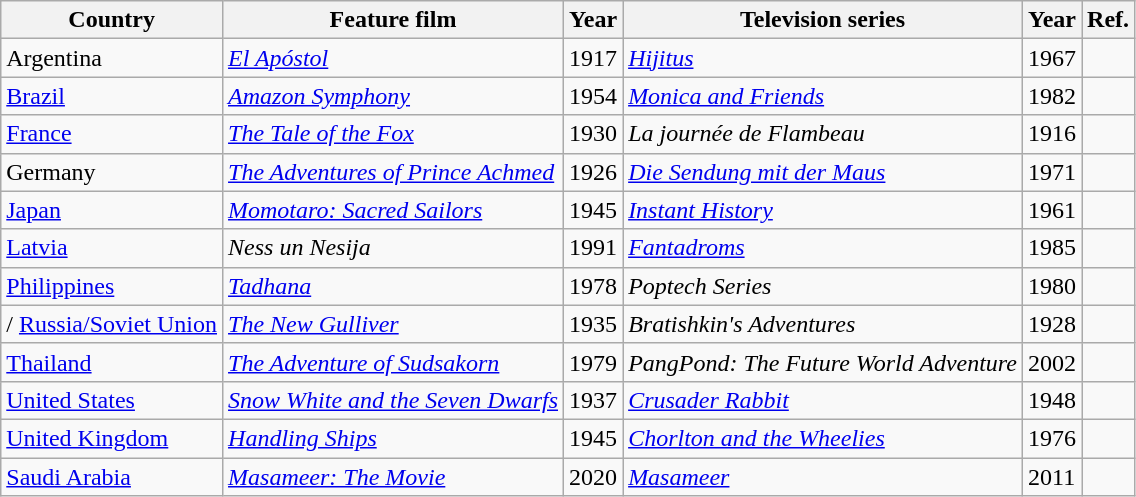<table class="wikitable">
<tr>
<th>Country</th>
<th>Feature film</th>
<th>Year</th>
<th>Television series</th>
<th>Year</th>
<th>Ref.</th>
</tr>
<tr>
<td> Argentina</td>
<td><em><a href='#'>El Apóstol</a></em></td>
<td>1917</td>
<td><em><a href='#'>Hijitus</a></em></td>
<td>1967</td>
<td></td>
</tr>
<tr>
<td> <a href='#'>Brazil</a></td>
<td><em><a href='#'>Amazon Symphony</a></em></td>
<td>1954</td>
<td><em><a href='#'>Monica and Friends</a></em></td>
<td>1982</td>
<td></td>
</tr>
<tr>
<td> <a href='#'>France</a></td>
<td><em><a href='#'>The Tale of the Fox</a></em></td>
<td>1930</td>
<td><em>La journée de Flambeau</em></td>
<td>1916</td>
<td></td>
</tr>
<tr>
<td> Germany</td>
<td><em><a href='#'>The Adventures of Prince Achmed</a></em></td>
<td>1926</td>
<td><em><a href='#'>Die Sendung mit der Maus</a></em></td>
<td>1971</td>
<td></td>
</tr>
<tr>
<td> <a href='#'>Japan</a></td>
<td><em><a href='#'>Momotaro: Sacred Sailors</a></em></td>
<td>1945</td>
<td><em><a href='#'>Instant History</a></em></td>
<td>1961</td>
<td></td>
</tr>
<tr>
<td> <a href='#'>Latvia</a></td>
<td><em>Ness un Nesija</em></td>
<td>1991</td>
<td><em><a href='#'>Fantadroms</a></em></td>
<td>1985</td>
<td></td>
</tr>
<tr>
<td> <a href='#'>Philippines</a></td>
<td><em><a href='#'>Tadhana</a></em></td>
<td>1978</td>
<td><em>Poptech Series</em></td>
<td>1980</td>
<td></td>
</tr>
<tr>
<td>/ <a href='#'>Russia/Soviet Union</a></td>
<td><em><a href='#'>The New Gulliver</a></em></td>
<td>1935</td>
<td><em>Bratishkin's Adventures</em></td>
<td>1928</td>
<td></td>
</tr>
<tr>
<td> <a href='#'>Thailand</a></td>
<td><a href='#'><em>The Adventure of Sudsakorn</em></a></td>
<td>1979</td>
<td><em>PangPond: The Future World Adventure</em></td>
<td>2002</td>
<td></td>
</tr>
<tr>
<td> <a href='#'>United States</a></td>
<td><em><a href='#'>Snow White and the Seven Dwarfs</a></em></td>
<td>1937</td>
<td><em><a href='#'>Crusader Rabbit</a></em></td>
<td>1948</td>
<td></td>
</tr>
<tr>
<td> <a href='#'>United Kingdom</a></td>
<td><em><a href='#'>Handling Ships</a></em></td>
<td>1945</td>
<td><em><a href='#'>Chorlton and the Wheelies</a></em></td>
<td>1976</td>
<td></td>
</tr>
<tr>
<td> <a href='#'>Saudi Arabia</a></td>
<td><em><a href='#'>Masameer: The Movie</a></em></td>
<td>2020</td>
<td><em><a href='#'>Masameer</a></em></td>
<td>2011</td>
<td></td>
</tr>
</table>
